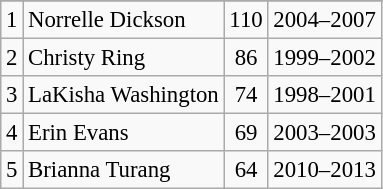<table class="wikitable" style="font-size: 95%; text-align:left;">
<tr>
</tr>
<tr>
<td align="center">1</td>
<td>Norrelle Dickson</td>
<td align="center">110</td>
<td align="center">2004–2007</td>
</tr>
<tr>
<td align="center">2</td>
<td>Christy Ring</td>
<td align="center">86</td>
<td align="center">1999–2002</td>
</tr>
<tr>
<td align="center">3</td>
<td>LaKisha Washington</td>
<td align="center">74</td>
<td align="center">1998–2001</td>
</tr>
<tr>
<td align="center">4</td>
<td>Erin Evans</td>
<td align="center">69</td>
<td align="center">2003–2003</td>
</tr>
<tr>
<td align="center">5</td>
<td>Brianna Turang</td>
<td align="center">64</td>
<td align="center">2010–2013</td>
</tr>
</table>
